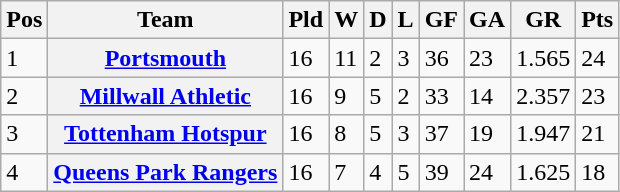<table class="wikitable">
<tr>
<th><abbr>Pos</abbr></th>
<th>Team</th>
<th><abbr>Pld</abbr></th>
<th><abbr>W</abbr></th>
<th><abbr>D</abbr></th>
<th><abbr>L</abbr></th>
<th><abbr>GF</abbr></th>
<th><abbr>GA</abbr></th>
<th><abbr>GR</abbr></th>
<th><abbr>Pts</abbr></th>
</tr>
<tr>
<td>1</td>
<th><a href='#'>Portsmouth</a></th>
<td>16</td>
<td>11</td>
<td>2</td>
<td>3</td>
<td>36</td>
<td>23</td>
<td>1.565</td>
<td>24</td>
</tr>
<tr>
<td>2</td>
<th><a href='#'>Millwall Athletic</a></th>
<td>16</td>
<td>9</td>
<td>5</td>
<td>2</td>
<td>33</td>
<td>14</td>
<td>2.357</td>
<td>23</td>
</tr>
<tr>
<td>3</td>
<th><a href='#'>Tottenham Hotspur</a></th>
<td>16</td>
<td>8</td>
<td>5</td>
<td>3</td>
<td>37</td>
<td>19</td>
<td>1.947</td>
<td>21</td>
</tr>
<tr>
<td>4</td>
<th><a href='#'>Queens Park Rangers</a></th>
<td>16</td>
<td>7</td>
<td>4</td>
<td>5</td>
<td>39</td>
<td>24</td>
<td>1.625</td>
<td>18</td>
</tr>
</table>
